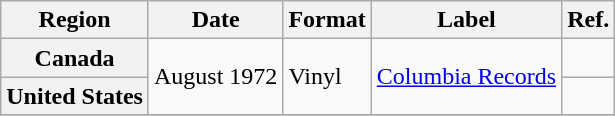<table class="wikitable plainrowheaders">
<tr>
<th scope="col">Region</th>
<th scope="col">Date</th>
<th scope="col">Format</th>
<th scope="col">Label</th>
<th scope="col">Ref.</th>
</tr>
<tr>
<th scope="row">Canada</th>
<td rowspan="2">August 1972</td>
<td rowspan="2">Vinyl</td>
<td rowspan="2"><a href='#'>Columbia Records</a></td>
<td></td>
</tr>
<tr>
<th scope="row">United States</th>
<td></td>
</tr>
<tr>
</tr>
</table>
